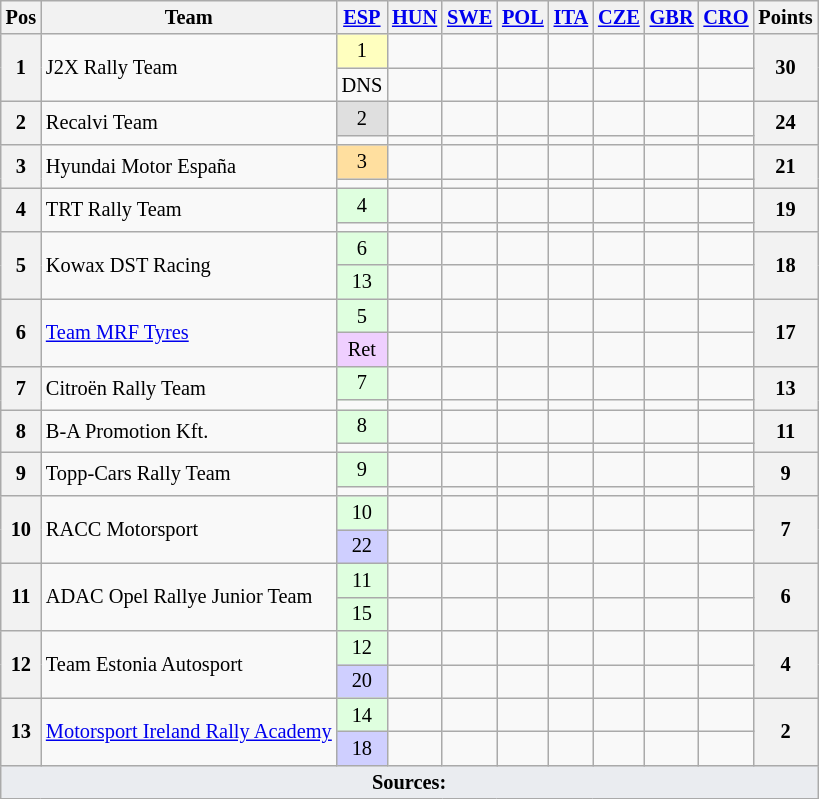<table class="wikitable" style="font-size: 85%; text-align: center">
<tr valign="top">
<th valign="middle">Pos</th>
<th valign="middle">Team</th>
<th><a href='#'>ESP</a><br></th>
<th><a href='#'>HUN</a><br></th>
<th><a href='#'>SWE</a><br></th>
<th><a href='#'>POL</a><br></th>
<th><a href='#'>ITA</a><br></th>
<th><a href='#'>CZE</a><br></th>
<th><a href='#'>GBR</a><br></th>
<th><a href='#'>CRO</a><br></th>
<th valign="middle">Points</th>
</tr>
<tr>
<th rowspan="2">1</th>
<td rowspan="2" align="left"> J2X Rally Team</td>
<td style="background:#FFFFBF;">1</td>
<td></td>
<td></td>
<td></td>
<td></td>
<td></td>
<td></td>
<td></td>
<th rowspan="2">30</th>
</tr>
<tr>
<td>DNS</td>
<td></td>
<td></td>
<td></td>
<td></td>
<td></td>
<td></td>
<td></td>
</tr>
<tr>
<th rowspan="2">2</th>
<td rowspan="2" align="left"> Recalvi Team</td>
<td style="background:#DFDFDF;">2</td>
<td></td>
<td></td>
<td></td>
<td></td>
<td></td>
<td></td>
<td></td>
<th rowspan="2">24</th>
</tr>
<tr>
<td></td>
<td></td>
<td></td>
<td></td>
<td></td>
<td></td>
<td></td>
<td></td>
</tr>
<tr>
<th rowspan="2">3</th>
<td rowspan="2" align="left"> Hyundai Motor España</td>
<td style="background:#FFDF9F;">3</td>
<td></td>
<td></td>
<td></td>
<td></td>
<td></td>
<td></td>
<td></td>
<th rowspan="2">21</th>
</tr>
<tr>
<td></td>
<td></td>
<td></td>
<td></td>
<td></td>
<td></td>
<td></td>
<td></td>
</tr>
<tr>
<th rowspan="2">4</th>
<td rowspan="2" align="left"> TRT Rally Team</td>
<td style="background:#DFFFDF;">4</td>
<td></td>
<td></td>
<td></td>
<td></td>
<td></td>
<td></td>
<td></td>
<th rowspan="2">19</th>
</tr>
<tr>
<td></td>
<td></td>
<td></td>
<td></td>
<td></td>
<td></td>
<td></td>
<td></td>
</tr>
<tr>
<th rowspan="2">5</th>
<td rowspan="2" align="left"> Kowax DST Racing</td>
<td style="background:#DFFFDF;">6</td>
<td></td>
<td></td>
<td></td>
<td></td>
<td></td>
<td></td>
<td></td>
<th rowspan="2">18</th>
</tr>
<tr>
<td style="background:#DFFFDF;">13</td>
<td></td>
<td></td>
<td></td>
<td></td>
<td></td>
<td></td>
<td></td>
</tr>
<tr>
<th rowspan="2">6</th>
<td rowspan="2" align="left"> <a href='#'>Team MRF Tyres</a></td>
<td style="background:#DFFFDF;">5</td>
<td></td>
<td></td>
<td></td>
<td></td>
<td></td>
<td></td>
<td></td>
<th rowspan="2">17</th>
</tr>
<tr>
<td style="background:#EFCFFF;">Ret</td>
<td></td>
<td></td>
<td></td>
<td></td>
<td></td>
<td></td>
<td></td>
</tr>
<tr>
<th rowspan="2">7</th>
<td rowspan="2" align="left"> Citroën Rally Team</td>
<td style="background:#DFFFDF;">7</td>
<td></td>
<td></td>
<td></td>
<td></td>
<td></td>
<td></td>
<td></td>
<th rowspan="2">13</th>
</tr>
<tr>
<td></td>
<td></td>
<td></td>
<td></td>
<td></td>
<td></td>
<td></td>
<td></td>
</tr>
<tr>
<th rowspan="2">8</th>
<td rowspan="2" align="left"> B-A Promotion Kft.</td>
<td style="background:#DFFFDF;">8</td>
<td></td>
<td></td>
<td></td>
<td></td>
<td></td>
<td></td>
<td></td>
<th rowspan="2">11</th>
</tr>
<tr>
<td></td>
<td></td>
<td></td>
<td></td>
<td></td>
<td></td>
<td></td>
<td></td>
</tr>
<tr>
<th rowspan="2">9</th>
<td rowspan="2" align="left"> Topp-Cars Rally Team</td>
<td style="background:#DFFFDF;">9</td>
<td></td>
<td></td>
<td></td>
<td></td>
<td></td>
<td></td>
<td></td>
<th rowspan="2">9</th>
</tr>
<tr>
<td></td>
<td></td>
<td></td>
<td></td>
<td></td>
<td></td>
<td></td>
<td></td>
</tr>
<tr>
<th rowspan="2">10</th>
<td rowspan="2" align="left"> RACC Motorsport</td>
<td style="background:#DFFFDF;">10</td>
<td></td>
<td></td>
<td></td>
<td></td>
<td></td>
<td></td>
<td></td>
<th rowspan="2">7</th>
</tr>
<tr>
<td style="background:#CFCFFF;">22</td>
<td></td>
<td></td>
<td></td>
<td></td>
<td></td>
<td></td>
<td></td>
</tr>
<tr>
<th rowspan="2">11</th>
<td rowspan="2" align="left"> ADAC Opel Rallye Junior Team</td>
<td style="background:#DFFFDF;">11</td>
<td></td>
<td></td>
<td></td>
<td></td>
<td></td>
<td></td>
<td></td>
<th rowspan="2">6</th>
</tr>
<tr>
<td style="background:#DFFFDF;">15</td>
<td></td>
<td></td>
<td></td>
<td></td>
<td></td>
<td></td>
<td></td>
</tr>
<tr>
<th rowspan="2">12</th>
<td rowspan="2" align="left"> Team Estonia Autosport</td>
<td style="background:#DFFFDF;">12</td>
<td></td>
<td></td>
<td></td>
<td></td>
<td></td>
<td></td>
<td></td>
<th rowspan="2">4</th>
</tr>
<tr>
<td style="background:#CFCFFF;">20</td>
<td></td>
<td></td>
<td></td>
<td></td>
<td></td>
<td></td>
<td></td>
</tr>
<tr>
<th rowspan="2">13</th>
<td rowspan="2" align="left"> <a href='#'>Motorsport Ireland Rally Academy</a></td>
<td style="background:#DFFFDF;">14</td>
<td></td>
<td></td>
<td></td>
<td></td>
<td></td>
<td></td>
<td></td>
<th rowspan="2">2</th>
</tr>
<tr>
<td style="background:#CFCFFF;">18</td>
<td></td>
<td></td>
<td></td>
<td></td>
<td></td>
<td></td>
<td></td>
</tr>
<tr>
<td colspan="11" style="background-color:#EAECF0;text-align:center"><strong>Sources:</strong></td>
</tr>
</table>
